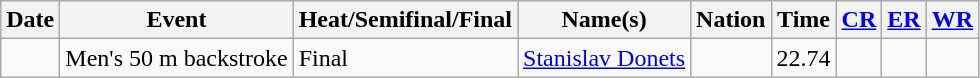<table class="wikitable sortable">
<tr>
<th>Date</th>
<th>Event</th>
<th>Heat/Semifinal/Final</th>
<th>Name(s)</th>
<th>Nation</th>
<th>Time</th>
<th><a href='#'>CR</a></th>
<th><a href='#'>ER</a></th>
<th><a href='#'>WR</a></th>
</tr>
<tr>
<td></td>
<td>Men's 50 m backstroke</td>
<td>Final</td>
<td><a href='#'>Stanislav Donets</a></td>
<td></td>
<td align="right">22.74</td>
<td align="center"></td>
<td align="center"></td>
<td align="center"></td>
</tr>
</table>
